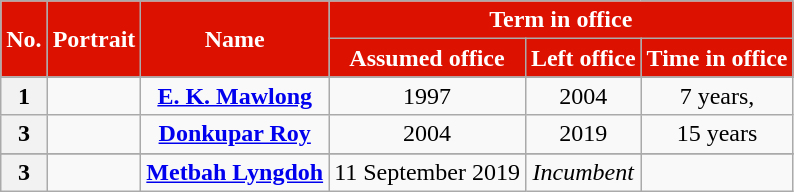<table class="wikitable" style="text-align:center">
<tr>
<th rowspan ="2" style="background-color:#DD1100; color:white">No.</th>
<th rowspan ="2" style="background-color:#DD1100; color:white">Portrait</th>
<th rowspan ="2" style="background-color:#DD1100; color:white">Name<br></th>
<th colspan ="3" style="background-color:#DD1100; color:white">Term in office</th>
</tr>
<tr>
<th style="background-color:#DD1100; color:white">Assumed office</th>
<th style="background-color:#DD1100; color:white">Left office</th>
<th style="background-color:#DD1100; color:white">Time in office</th>
</tr>
<tr>
</tr>
<tr style="text-align: center;">
<th>1</th>
<td></td>
<td><strong><a href='#'>E. K. Mawlong</a></strong></td>
<td>1997</td>
<td>2004</td>
<td>7 years,</td>
</tr>
<tr style="text-align: center;">
<th>3</th>
<td></td>
<td><strong><a href='#'>Donkupar Roy</a></strong></td>
<td>2004</td>
<td>2019</td>
<td>15 years</td>
</tr>
<tr>
</tr>
<tr style="text-align: center;">
<th>3</th>
<td></td>
<td><strong><a href='#'>Metbah Lyngdoh</a></strong></td>
<td>11 September 2019</td>
<td><em>Incumbent</em></td>
<td></td>
</tr>
</table>
